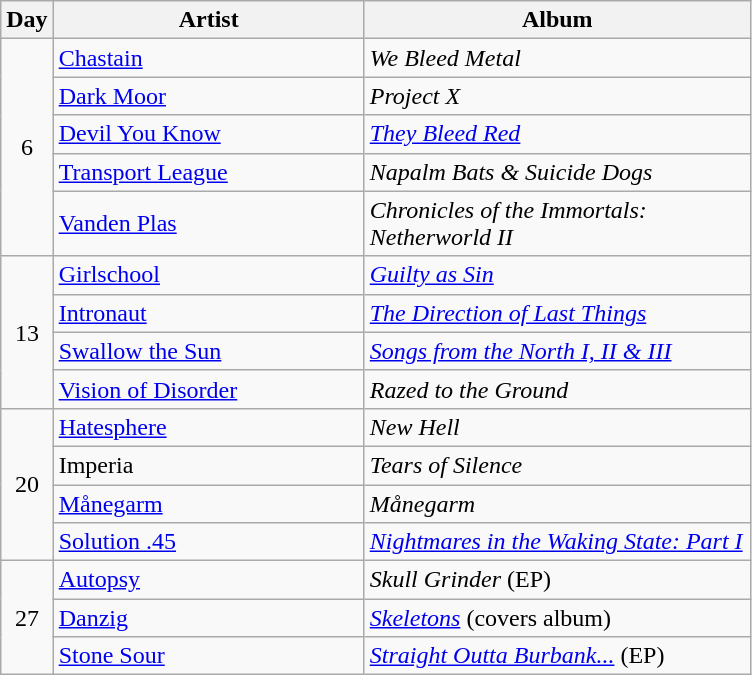<table class="wikitable">
<tr>
<th style="width:20px;">Day</th>
<th style="width:200px;">Artist</th>
<th style="width:250px;">Album</th>
</tr>
<tr>
<td style="text-align:center;" rowspan="5">6</td>
<td><a href='#'>Chastain</a></td>
<td><em>We Bleed Metal</em></td>
</tr>
<tr>
<td><a href='#'>Dark Moor</a></td>
<td><em>Project X</em></td>
</tr>
<tr>
<td><a href='#'>Devil You Know</a></td>
<td><em><a href='#'>They Bleed Red</a></em></td>
</tr>
<tr>
<td><a href='#'>Transport League</a></td>
<td><em>Napalm Bats & Suicide Dogs</em></td>
</tr>
<tr>
<td><a href='#'>Vanden Plas</a></td>
<td><em>Chronicles of the Immortals: Netherworld II</em></td>
</tr>
<tr>
<td style="text-align:center;" rowspan="4">13</td>
<td><a href='#'>Girlschool</a></td>
<td><em><a href='#'>Guilty as Sin</a></em></td>
</tr>
<tr>
<td><a href='#'>Intronaut</a></td>
<td><em><a href='#'>The Direction of Last Things</a></em></td>
</tr>
<tr>
<td><a href='#'>Swallow the Sun</a></td>
<td><em><a href='#'>Songs from the North I, II & III</a></em></td>
</tr>
<tr>
<td><a href='#'>Vision of Disorder</a></td>
<td><em>Razed to the Ground</em></td>
</tr>
<tr>
<td style="text-align:center;" rowspan="4">20</td>
<td><a href='#'>Hatesphere</a></td>
<td><em>New Hell</em></td>
</tr>
<tr>
<td>Imperia</td>
<td><em>Tears of Silence</em></td>
</tr>
<tr>
<td><a href='#'>Månegarm</a></td>
<td><em>Månegarm</em></td>
</tr>
<tr>
<td><a href='#'>Solution .45</a></td>
<td><em><a href='#'>Nightmares in the Waking State: Part I</a></em></td>
</tr>
<tr>
<td style="text-align:center;" rowspan="3">27</td>
<td><a href='#'>Autopsy</a></td>
<td><em>Skull Grinder</em> (EP)</td>
</tr>
<tr>
<td><a href='#'>Danzig</a></td>
<td><em><a href='#'>Skeletons</a></em> (covers album)</td>
</tr>
<tr>
<td><a href='#'>Stone Sour</a></td>
<td><em><a href='#'>Straight Outta Burbank...</a></em> (EP)</td>
</tr>
</table>
